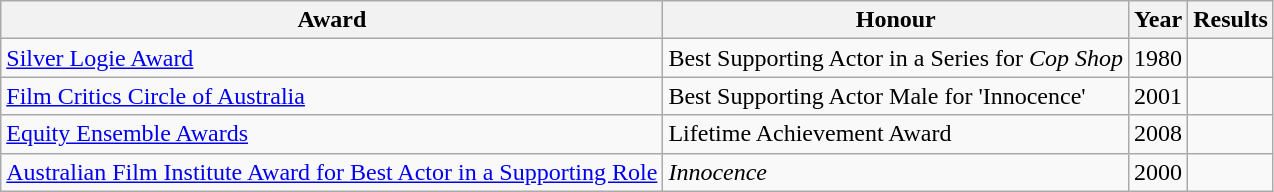<table class="wikitable">
<tr>
<th>Award</th>
<th>Honour</th>
<th>Year</th>
<th>Results</th>
</tr>
<tr>
<td><a href='#'>Silver Logie Award</a></td>
<td>Best Supporting Actor in a Series for <em>Cop Shop</em></td>
<td>1980</td>
<td></td>
</tr>
<tr>
<td><a href='#'>Film Critics Circle of Australia</a></td>
<td>Best Supporting Actor Male for 'Innocence'</td>
<td>2001</td>
<td></td>
</tr>
<tr>
<td><a href='#'>Equity Ensemble Awards</a></td>
<td>Lifetime Achievement Award</td>
<td>2008</td>
<td></td>
</tr>
<tr>
<td><a href='#'>Australian Film Institute Award for Best Actor in a Supporting Role</a></td>
<td><em>Innocence</em></td>
<td>2000</td>
<td></td>
</tr>
</table>
